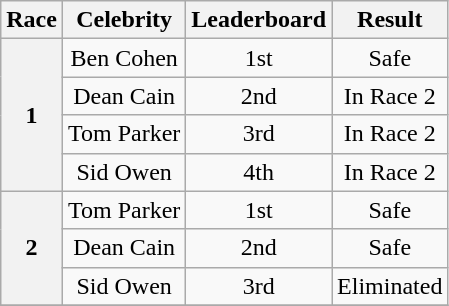<table class="wikitable plainrowheaders" style="text-align:center;">
<tr>
<th>Race</th>
<th>Celebrity</th>
<th>Leaderboard</th>
<th>Result</th>
</tr>
<tr>
<th rowspan=4>1</th>
<td>Ben Cohen</td>
<td>1st</td>
<td>Safe</td>
</tr>
<tr>
<td>Dean Cain</td>
<td>2nd</td>
<td>In Race 2</td>
</tr>
<tr>
<td>Tom Parker</td>
<td>3rd</td>
<td>In Race 2</td>
</tr>
<tr>
<td>Sid Owen</td>
<td>4th</td>
<td>In Race 2</td>
</tr>
<tr>
<th rowspan=3>2</th>
<td>Tom Parker</td>
<td>1st</td>
<td>Safe</td>
</tr>
<tr>
<td>Dean Cain</td>
<td>2nd</td>
<td>Safe</td>
</tr>
<tr>
<td>Sid Owen</td>
<td>3rd</td>
<td>Eliminated</td>
</tr>
<tr>
</tr>
</table>
